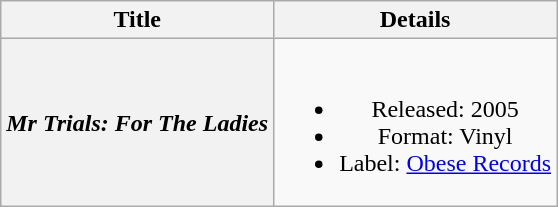<table class="wikitable plainrowheaders" style="text-align:center;" border="1">
<tr>
<th>Title</th>
<th>Details</th>
</tr>
<tr>
<th scope="row"><em>Mr Trials: For The Ladies</em></th>
<td><br><ul><li>Released: 2005</li><li>Format: Vinyl</li><li>Label: <a href='#'>Obese Records</a></li></ul></td>
</tr>
</table>
